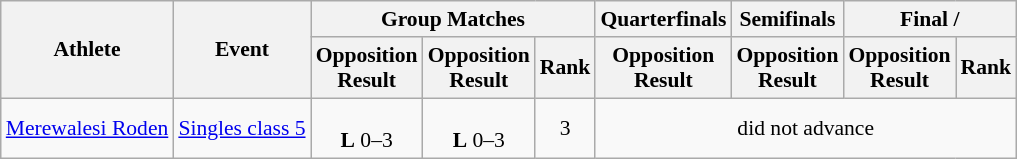<table class=wikitable style="font-size:90%">
<tr>
<th rowspan="2">Athlete</th>
<th rowspan="2">Event</th>
<th colspan="3">Group Matches</th>
<th>Quarterfinals</th>
<th>Semifinals</th>
<th colspan="2">Final / </th>
</tr>
<tr>
<th>Opposition<br>Result</th>
<th>Opposition<br>Result</th>
<th>Rank</th>
<th>Opposition<br>Result</th>
<th>Opposition<br>Result</th>
<th>Opposition<br>Result</th>
<th>Rank</th>
</tr>
<tr align=center>
<td align=left><a href='#'>Merewalesi Roden</a></td>
<td align=left><a href='#'>Singles class 5</a></td>
<td><br><strong>L</strong> 0–3</td>
<td><br><strong>L</strong> 0–3</td>
<td>3</td>
<td colspan=4>did not advance</td>
</tr>
</table>
